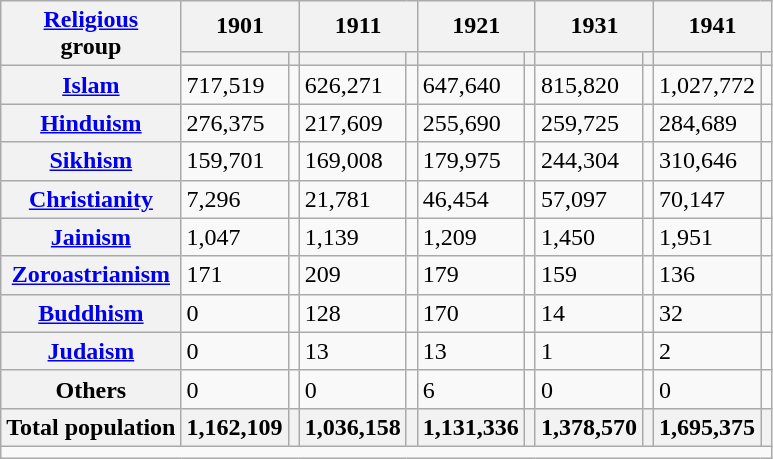<table class="wikitable sortable">
<tr>
<th rowspan="2"><a href='#'>Religious</a><br>group</th>
<th colspan="2">1901</th>
<th colspan="2">1911</th>
<th colspan="2">1921</th>
<th colspan="2">1931</th>
<th colspan="2">1941</th>
</tr>
<tr>
<th><a href='#'></a></th>
<th></th>
<th></th>
<th></th>
<th></th>
<th></th>
<th></th>
<th></th>
<th></th>
<th></th>
</tr>
<tr>
<th><a href='#'>Islam</a> </th>
<td>717,519</td>
<td></td>
<td>626,271</td>
<td></td>
<td>647,640</td>
<td></td>
<td>815,820</td>
<td></td>
<td>1,027,772</td>
<td></td>
</tr>
<tr>
<th><a href='#'>Hinduism</a> </th>
<td>276,375</td>
<td></td>
<td>217,609</td>
<td></td>
<td>255,690</td>
<td></td>
<td>259,725</td>
<td></td>
<td>284,689</td>
<td></td>
</tr>
<tr>
<th><a href='#'>Sikhism</a> </th>
<td>159,701</td>
<td></td>
<td>169,008</td>
<td></td>
<td>179,975</td>
<td></td>
<td>244,304</td>
<td></td>
<td>310,646</td>
<td></td>
</tr>
<tr>
<th><a href='#'>Christianity</a> </th>
<td>7,296</td>
<td></td>
<td>21,781</td>
<td></td>
<td>46,454</td>
<td></td>
<td>57,097</td>
<td></td>
<td>70,147</td>
<td></td>
</tr>
<tr>
<th><a href='#'>Jainism</a> </th>
<td>1,047</td>
<td></td>
<td>1,139</td>
<td></td>
<td>1,209</td>
<td></td>
<td>1,450</td>
<td></td>
<td>1,951</td>
<td></td>
</tr>
<tr>
<th><a href='#'>Zoroastrianism</a> </th>
<td>171</td>
<td></td>
<td>209</td>
<td></td>
<td>179</td>
<td></td>
<td>159</td>
<td></td>
<td>136</td>
<td></td>
</tr>
<tr>
<th><a href='#'>Buddhism</a> </th>
<td>0</td>
<td></td>
<td>128</td>
<td></td>
<td>170</td>
<td></td>
<td>14</td>
<td></td>
<td>32</td>
<td></td>
</tr>
<tr>
<th><a href='#'>Judaism</a> </th>
<td>0</td>
<td></td>
<td>13</td>
<td></td>
<td>13</td>
<td></td>
<td>1</td>
<td></td>
<td>2</td>
<td></td>
</tr>
<tr>
<th>Others</th>
<td>0</td>
<td></td>
<td>0</td>
<td></td>
<td>6</td>
<td></td>
<td>0</td>
<td></td>
<td>0</td>
<td></td>
</tr>
<tr>
<th>Total population</th>
<th>1,162,109</th>
<th></th>
<th>1,036,158</th>
<th></th>
<th>1,131,336</th>
<th></th>
<th>1,378,570</th>
<th></th>
<th>1,695,375</th>
<th></th>
</tr>
<tr class="sortbottom">
<td colspan="11"></td>
</tr>
</table>
